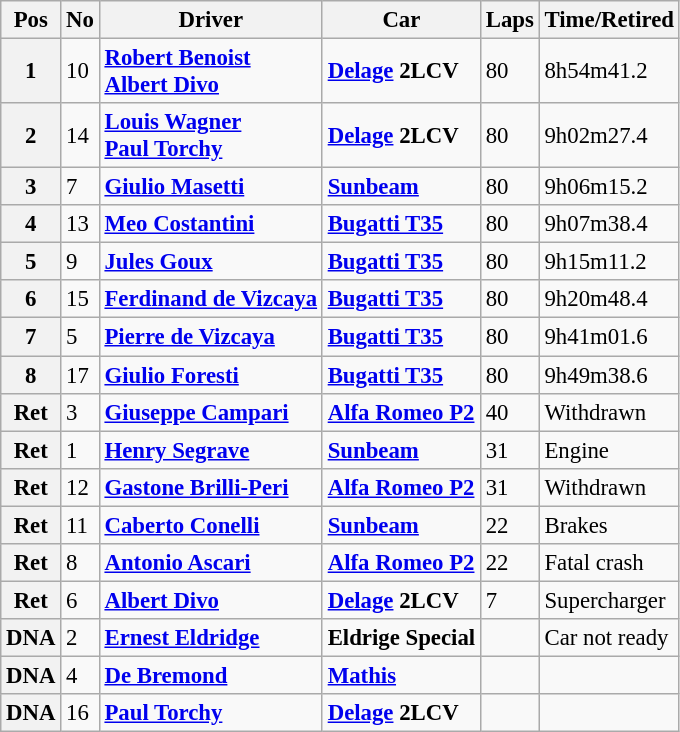<table class="wikitable" style="font-size: 95%;">
<tr>
<th>Pos</th>
<th>No</th>
<th>Driver</th>
<th>Car</th>
<th>Laps</th>
<th>Time/Retired</th>
</tr>
<tr>
<th>1</th>
<td>10</td>
<td> <strong><a href='#'>Robert Benoist</a><br> <a href='#'>Albert Divo</a></strong></td>
<td><strong><a href='#'>Delage</a> 2LCV</strong></td>
<td>80</td>
<td>8h54m41.2</td>
</tr>
<tr>
<th>2</th>
<td>14</td>
<td> <strong><a href='#'>Louis Wagner</a><br> <a href='#'>Paul Torchy</a></strong></td>
<td><strong><a href='#'>Delage</a> 2LCV</strong></td>
<td>80</td>
<td>9h02m27.4</td>
</tr>
<tr>
<th>3</th>
<td>7</td>
<td> <strong><a href='#'>Giulio Masetti</a></strong></td>
<td><strong><a href='#'>Sunbeam</a></strong></td>
<td>80</td>
<td>9h06m15.2</td>
</tr>
<tr>
<th>4</th>
<td>13</td>
<td> <strong><a href='#'>Meo Costantini</a></strong></td>
<td><strong><a href='#'>Bugatti T35</a></strong></td>
<td>80</td>
<td>9h07m38.4</td>
</tr>
<tr>
<th>5</th>
<td>9</td>
<td> <strong><a href='#'>Jules Goux</a></strong></td>
<td><strong><a href='#'>Bugatti T35</a></strong></td>
<td>80</td>
<td>9h15m11.2</td>
</tr>
<tr>
<th>6</th>
<td>15</td>
<td> <strong><a href='#'>Ferdinand de Vizcaya</a></strong></td>
<td><strong><a href='#'>Bugatti T35</a></strong></td>
<td>80</td>
<td>9h20m48.4</td>
</tr>
<tr>
<th>7</th>
<td>5</td>
<td> <strong><a href='#'>Pierre de Vizcaya</a></strong></td>
<td><strong><a href='#'>Bugatti T35</a></strong></td>
<td>80</td>
<td>9h41m01.6</td>
</tr>
<tr>
<th>8</th>
<td>17</td>
<td> <strong><a href='#'>Giulio Foresti</a></strong></td>
<td><strong><a href='#'>Bugatti T35</a></strong></td>
<td>80</td>
<td>9h49m38.6</td>
</tr>
<tr>
<th>Ret</th>
<td>3</td>
<td> <strong><a href='#'>Giuseppe Campari</a></strong></td>
<td><strong><a href='#'>Alfa Romeo P2</a></strong></td>
<td>40</td>
<td>Withdrawn</td>
</tr>
<tr>
<th>Ret</th>
<td>1</td>
<td> <strong><a href='#'>Henry Segrave</a></strong></td>
<td><strong><a href='#'>Sunbeam</a></strong></td>
<td>31</td>
<td>Engine</td>
</tr>
<tr>
<th>Ret</th>
<td>12</td>
<td> <strong><a href='#'>Gastone Brilli-Peri</a></strong></td>
<td><strong><a href='#'>Alfa Romeo P2</a></strong></td>
<td>31</td>
<td>Withdrawn</td>
</tr>
<tr>
<th>Ret</th>
<td>11</td>
<td> <strong><a href='#'>Caberto Conelli</a></strong></td>
<td><strong><a href='#'>Sunbeam</a></strong></td>
<td>22</td>
<td>Brakes</td>
</tr>
<tr>
<th>Ret</th>
<td>8</td>
<td> <strong><a href='#'>Antonio Ascari</a></strong></td>
<td><strong><a href='#'>Alfa Romeo P2</a></strong></td>
<td>22</td>
<td>Fatal crash</td>
</tr>
<tr>
<th>Ret</th>
<td>6</td>
<td> <strong><a href='#'>Albert Divo</a></strong></td>
<td><strong><a href='#'>Delage</a> 2LCV</strong></td>
<td>7</td>
<td>Supercharger</td>
</tr>
<tr>
<th>DNA</th>
<td>2</td>
<td> <strong><a href='#'>Ernest Eldridge</a></strong></td>
<td><strong>Eldrige Special</strong></td>
<td></td>
<td>Car not ready</td>
</tr>
<tr>
<th>DNA</th>
<td>4</td>
<td> <strong><a href='#'>De Bremond</a></strong></td>
<td><strong><a href='#'>Mathis</a></strong></td>
<td></td>
<td></td>
</tr>
<tr>
<th>DNA</th>
<td>16</td>
<td> <strong><a href='#'>Paul Torchy</a></strong></td>
<td><strong><a href='#'>Delage</a> 2LCV</strong></td>
<td></td>
<td></td>
</tr>
</table>
